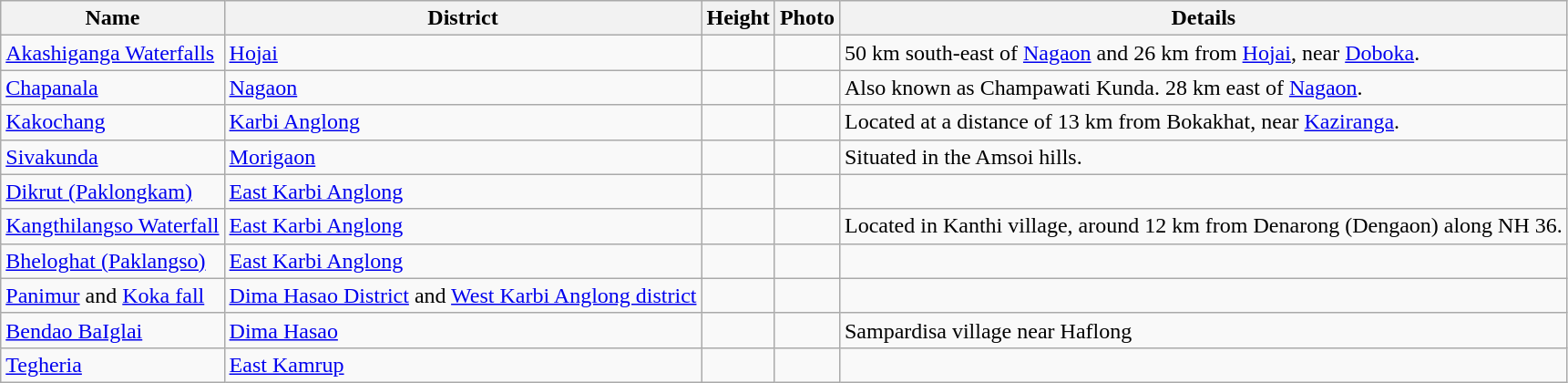<table class="wikitable sortable">
<tr>
<th>Name</th>
<th>District</th>
<th>Height</th>
<th class="unsortable">Photo</th>
<th>Details</th>
</tr>
<tr>
<td><a href='#'>Akashiganga Waterfalls</a></td>
<td><a href='#'>Hojai</a></td>
<td></td>
<td></td>
<td>50 km south-east of <a href='#'>Nagaon</a> and 26 km from <a href='#'>Hojai</a>, near <a href='#'>Doboka</a>.</td>
</tr>
<tr>
<td><a href='#'>Chapanala</a></td>
<td><a href='#'>Nagaon</a></td>
<td></td>
<td></td>
<td>Also known as Champawati Kunda. 28 km east of <a href='#'>Nagaon</a>.</td>
</tr>
<tr>
<td><a href='#'>Kakochang</a></td>
<td><a href='#'>Karbi Anglong</a></td>
<td></td>
<td></td>
<td>Located at a distance of 13 km from Bokakhat, near <a href='#'>Kaziranga</a>.</td>
</tr>
<tr>
<td><a href='#'>Sivakunda</a></td>
<td><a href='#'>Morigaon</a></td>
<td></td>
<td></td>
<td>Situated in the Amsoi hills.</td>
</tr>
<tr>
<td><a href='#'>Dikrut (Paklongkam)</a></td>
<td><a href='#'>East Karbi Anglong</a></td>
<td></td>
<td></td>
<td></td>
</tr>
<tr>
<td><a href='#'>Kangthilangso Waterfall</a></td>
<td><a href='#'>East Karbi Anglong</a></td>
<td></td>
<td></td>
<td>Located in Kanthi village, around 12 km from Denarong (Dengaon) along NH 36.</td>
</tr>
<tr>
<td><a href='#'>Bheloghat (Paklangso)</a></td>
<td><a href='#'>East Karbi Anglong</a></td>
<td></td>
<td></td>
<td></td>
</tr>
<tr>
<td><a href='#'>Panimur</a> and <a href='#'>Koka fall</a></td>
<td><a href='#'>Dima Hasao District</a> and <a href='#'>West Karbi Anglong district</a></td>
<td></td>
<td></td>
<td></td>
</tr>
<tr>
<td><a href='#'>Bendao BaIglai</a></td>
<td><a href='#'>Dima Hasao</a></td>
<td></td>
<td></td>
<td>Sampardisa village near Haflong</td>
</tr>
<tr>
<td><a href='#'>Tegheria</a></td>
<td><a href='#'>East Kamrup</a></td>
<td></td>
<td></td>
<td></td>
</tr>
</table>
